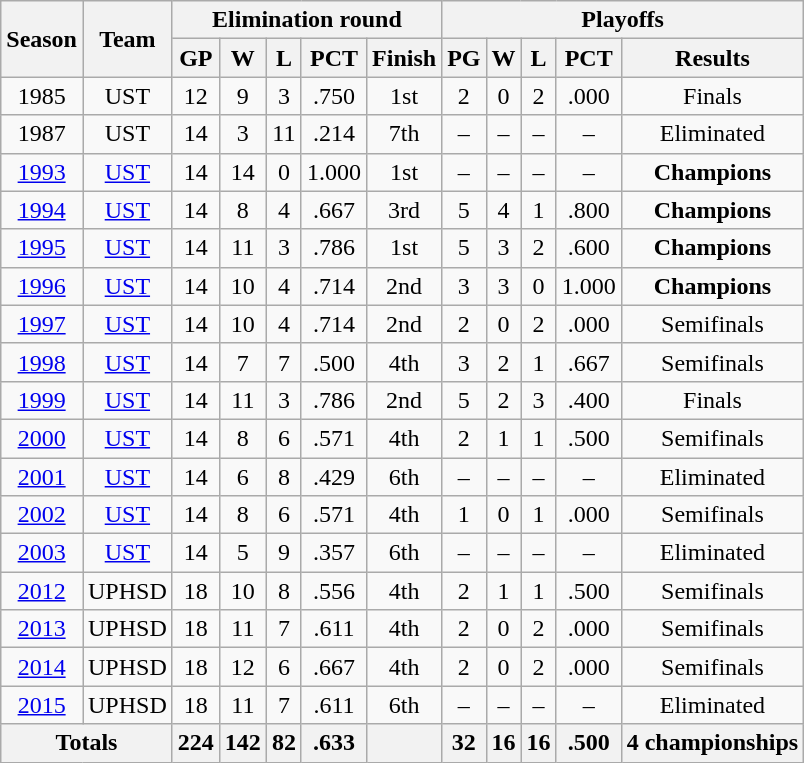<table class=wikitable style="text-align:center">
<tr>
<th rowspan=2>Season</th>
<th rowspan=2>Team</th>
<th colspan="5">Elimination round</th>
<th colspan="5">Playoffs</th>
</tr>
<tr>
<th>GP</th>
<th>W</th>
<th>L</th>
<th>PCT</th>
<th>Finish</th>
<th>PG</th>
<th>W</th>
<th>L</th>
<th>PCT</th>
<th>Results</th>
</tr>
<tr>
<td>1985</td>
<td>UST</td>
<td>12</td>
<td>9</td>
<td>3</td>
<td>.750</td>
<td>1st</td>
<td>2</td>
<td>0</td>
<td>2</td>
<td>.000</td>
<td>Finals</td>
</tr>
<tr>
<td>1987</td>
<td>UST</td>
<td>14</td>
<td>3</td>
<td>11</td>
<td>.214</td>
<td>7th</td>
<td>–</td>
<td>–</td>
<td>–</td>
<td>–</td>
<td>Eliminated</td>
</tr>
<tr>
<td><a href='#'>1993</a></td>
<td><a href='#'>UST</a></td>
<td>14</td>
<td>14</td>
<td>0</td>
<td>1.000</td>
<td>1st</td>
<td>–</td>
<td>–</td>
<td>–</td>
<td>–</td>
<td><strong>Champions</strong></td>
</tr>
<tr>
<td><a href='#'>1994</a></td>
<td><a href='#'>UST</a></td>
<td>14</td>
<td>8</td>
<td>4</td>
<td>.667</td>
<td>3rd</td>
<td>5</td>
<td>4</td>
<td>1</td>
<td>.800</td>
<td><strong>Champions</strong></td>
</tr>
<tr>
<td><a href='#'>1995</a></td>
<td><a href='#'>UST</a></td>
<td>14</td>
<td>11</td>
<td>3</td>
<td>.786</td>
<td>1st</td>
<td>5</td>
<td>3</td>
<td>2</td>
<td>.600</td>
<td><strong>Champions</strong></td>
</tr>
<tr>
<td><a href='#'>1996</a></td>
<td><a href='#'>UST</a></td>
<td>14</td>
<td>10</td>
<td>4</td>
<td>.714</td>
<td>2nd</td>
<td>3</td>
<td>3</td>
<td>0</td>
<td>1.000</td>
<td><strong>Champions</strong></td>
</tr>
<tr>
<td><a href='#'>1997</a></td>
<td><a href='#'>UST</a></td>
<td>14</td>
<td>10</td>
<td>4</td>
<td>.714</td>
<td>2nd</td>
<td>2</td>
<td>0</td>
<td>2</td>
<td>.000</td>
<td>Semifinals</td>
</tr>
<tr>
<td><a href='#'>1998</a></td>
<td><a href='#'>UST</a></td>
<td>14</td>
<td>7</td>
<td>7</td>
<td>.500</td>
<td>4th</td>
<td>3</td>
<td>2</td>
<td>1</td>
<td>.667</td>
<td>Semifinals</td>
</tr>
<tr>
<td><a href='#'>1999</a></td>
<td><a href='#'>UST</a></td>
<td>14</td>
<td>11</td>
<td>3</td>
<td>.786</td>
<td>2nd</td>
<td>5</td>
<td>2</td>
<td>3</td>
<td>.400</td>
<td>Finals</td>
</tr>
<tr>
<td><a href='#'>2000</a></td>
<td><a href='#'>UST</a></td>
<td>14</td>
<td>8</td>
<td>6</td>
<td>.571</td>
<td>4th</td>
<td>2</td>
<td>1</td>
<td>1</td>
<td>.500</td>
<td>Semifinals</td>
</tr>
<tr>
<td><a href='#'>2001</a></td>
<td><a href='#'>UST</a></td>
<td>14</td>
<td>6</td>
<td>8</td>
<td>.429</td>
<td>6th</td>
<td>–</td>
<td>–</td>
<td>–</td>
<td>–</td>
<td>Eliminated</td>
</tr>
<tr>
<td><a href='#'>2002</a></td>
<td><a href='#'>UST</a></td>
<td>14</td>
<td>8</td>
<td>6</td>
<td>.571</td>
<td>4th</td>
<td>1</td>
<td>0</td>
<td>1</td>
<td>.000</td>
<td>Semifinals</td>
</tr>
<tr>
<td><a href='#'>2003</a></td>
<td><a href='#'>UST</a></td>
<td>14</td>
<td>5</td>
<td>9</td>
<td>.357</td>
<td>6th</td>
<td>–</td>
<td>–</td>
<td>–</td>
<td>–</td>
<td>Eliminated</td>
</tr>
<tr>
<td><a href='#'>2012</a></td>
<td>UPHSD</td>
<td>18</td>
<td>10</td>
<td>8</td>
<td>.556</td>
<td>4th</td>
<td>2</td>
<td>1</td>
<td>1</td>
<td>.500</td>
<td>Semifinals</td>
</tr>
<tr>
<td><a href='#'>2013</a></td>
<td>UPHSD</td>
<td>18</td>
<td>11</td>
<td>7</td>
<td>.611</td>
<td>4th</td>
<td>2</td>
<td>0</td>
<td>2</td>
<td>.000</td>
<td>Semifinals</td>
</tr>
<tr>
<td><a href='#'>2014</a></td>
<td>UPHSD</td>
<td>18</td>
<td>12</td>
<td>6</td>
<td>.667</td>
<td>4th</td>
<td>2</td>
<td>0</td>
<td>2</td>
<td>.000</td>
<td>Semifinals</td>
</tr>
<tr>
<td><a href='#'>2015</a></td>
<td>UPHSD</td>
<td>18</td>
<td>11</td>
<td>7</td>
<td>.611</td>
<td>6th</td>
<td>–</td>
<td>–</td>
<td>–</td>
<td>–</td>
<td>Eliminated</td>
</tr>
<tr>
<th colspan="2">Totals</th>
<th>224</th>
<th>142</th>
<th>82</th>
<th>.633</th>
<th></th>
<th>32</th>
<th>16</th>
<th>16</th>
<th>.500</th>
<th>4 championships</th>
</tr>
</table>
